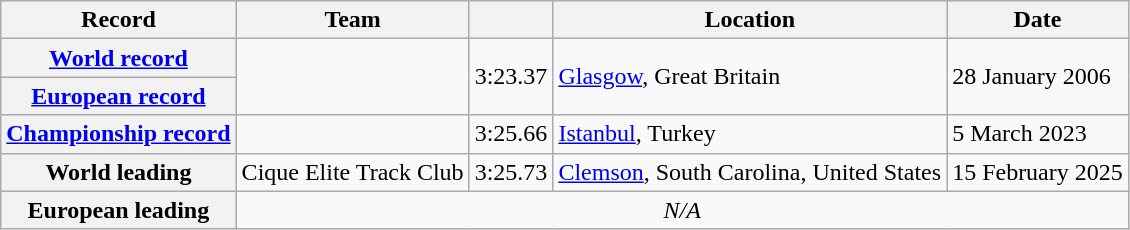<table class="wikitable">
<tr>
<th scope="col">Record</th>
<th scope="col">Team</th>
<th scope="col"></th>
<th scope="col">Location</th>
<th scope="col">Date</th>
</tr>
<tr>
<th scope="row"><a href='#'>World record</a></th>
<td rowspan="2"></td>
<td rowspan="2" style="text-align:center">3:23.37</td>
<td rowspan="2"><a href='#'>Glasgow</a>, Great Britain</td>
<td rowspan="2">28 January 2006</td>
</tr>
<tr>
<th scope="row"><a href='#'>European record</a></th>
</tr>
<tr>
<th scope="row"><a href='#'>Championship record</a></th>
<td></td>
<td style="text-align:center">3:25.66</td>
<td><a href='#'>Istanbul</a>, Turkey</td>
<td>5 March 2023</td>
</tr>
<tr>
<th scope="row">World leading</th>
<td> Cique Elite Track Club</td>
<td style="text-align:center">3:25.73</td>
<td><a href='#'>Clemson</a>, South Carolina, United States</td>
<td>15 February 2025</td>
</tr>
<tr>
<th scope="row">European leading</th>
<td colspan="4" style="text-align:center"><em>N/A</em></td>
</tr>
</table>
